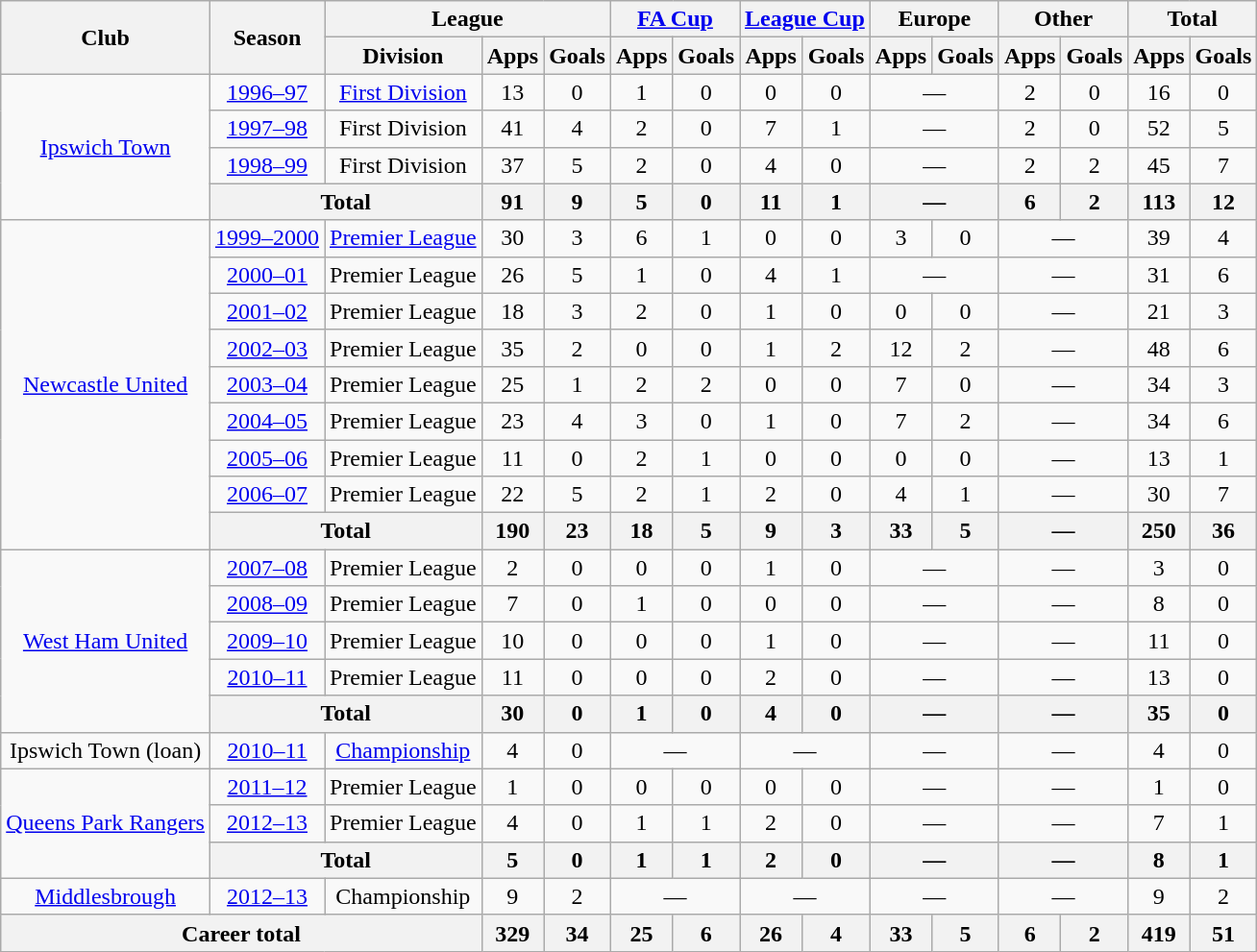<table class="wikitable" style="text-align:center">
<tr>
<th rowspan="2">Club</th>
<th rowspan="2">Season</th>
<th colspan="3">League</th>
<th colspan="2"><a href='#'>FA Cup</a></th>
<th colspan="2"><a href='#'>League Cup</a></th>
<th colspan="2">Europe</th>
<th colspan="2">Other</th>
<th colspan="2">Total</th>
</tr>
<tr>
<th>Division</th>
<th>Apps</th>
<th>Goals</th>
<th>Apps</th>
<th>Goals</th>
<th>Apps</th>
<th>Goals</th>
<th>Apps</th>
<th>Goals</th>
<th>Apps</th>
<th>Goals</th>
<th>Apps</th>
<th>Goals</th>
</tr>
<tr>
<td rowspan="4"><a href='#'>Ipswich Town</a></td>
<td><a href='#'>1996–97</a></td>
<td><a href='#'>First Division</a></td>
<td>13</td>
<td>0</td>
<td>1</td>
<td>0</td>
<td>0</td>
<td>0</td>
<td colspan="2">—</td>
<td>2</td>
<td>0</td>
<td>16</td>
<td>0</td>
</tr>
<tr>
<td><a href='#'>1997–98</a></td>
<td>First Division</td>
<td>41</td>
<td>4</td>
<td>2</td>
<td>0</td>
<td>7</td>
<td>1</td>
<td colspan="2">—</td>
<td>2</td>
<td>0</td>
<td>52</td>
<td>5</td>
</tr>
<tr>
<td><a href='#'>1998–99</a></td>
<td>First Division</td>
<td>37</td>
<td>5</td>
<td>2</td>
<td>0</td>
<td>4</td>
<td>0</td>
<td colspan="2">—</td>
<td>2</td>
<td>2</td>
<td>45</td>
<td>7</td>
</tr>
<tr>
<th colspan="2">Total</th>
<th>91</th>
<th>9</th>
<th>5</th>
<th>0</th>
<th>11</th>
<th>1</th>
<th colspan="2">—</th>
<th>6</th>
<th>2</th>
<th>113</th>
<th>12</th>
</tr>
<tr>
<td rowspan="9"><a href='#'>Newcastle United</a></td>
<td><a href='#'>1999–2000</a></td>
<td><a href='#'>Premier League</a></td>
<td>30</td>
<td>3</td>
<td>6</td>
<td>1</td>
<td>0</td>
<td>0</td>
<td>3</td>
<td>0</td>
<td colspan="2">—</td>
<td>39</td>
<td>4</td>
</tr>
<tr>
<td><a href='#'>2000–01</a></td>
<td>Premier League</td>
<td>26</td>
<td>5</td>
<td>1</td>
<td>0</td>
<td>4</td>
<td>1</td>
<td colspan="2">—</td>
<td colspan="2">—</td>
<td>31</td>
<td>6</td>
</tr>
<tr>
<td><a href='#'>2001–02</a></td>
<td>Premier League</td>
<td>18</td>
<td>3</td>
<td>2</td>
<td>0</td>
<td>1</td>
<td>0</td>
<td>0</td>
<td>0</td>
<td colspan="2">—</td>
<td>21</td>
<td>3</td>
</tr>
<tr>
<td><a href='#'>2002–03</a></td>
<td>Premier League</td>
<td>35</td>
<td>2</td>
<td>0</td>
<td>0</td>
<td>1</td>
<td>2</td>
<td>12</td>
<td>2</td>
<td colspan="2">—</td>
<td>48</td>
<td>6</td>
</tr>
<tr>
<td><a href='#'>2003–04</a></td>
<td>Premier League</td>
<td>25</td>
<td>1</td>
<td>2</td>
<td>2</td>
<td>0</td>
<td>0</td>
<td>7</td>
<td>0</td>
<td colspan="2">—</td>
<td>34</td>
<td>3</td>
</tr>
<tr>
<td><a href='#'>2004–05</a></td>
<td>Premier League</td>
<td>23</td>
<td>4</td>
<td>3</td>
<td>0</td>
<td>1</td>
<td>0</td>
<td>7</td>
<td>2</td>
<td colspan="2">—</td>
<td>34</td>
<td>6</td>
</tr>
<tr>
<td><a href='#'>2005–06</a></td>
<td>Premier League</td>
<td>11</td>
<td>0</td>
<td>2</td>
<td>1</td>
<td>0</td>
<td>0</td>
<td>0</td>
<td>0</td>
<td colspan="2">—</td>
<td>13</td>
<td>1</td>
</tr>
<tr>
<td><a href='#'>2006–07</a></td>
<td>Premier League</td>
<td>22</td>
<td>5</td>
<td>2</td>
<td>1</td>
<td>2</td>
<td>0</td>
<td>4</td>
<td>1</td>
<td colspan="2">—</td>
<td>30</td>
<td>7</td>
</tr>
<tr>
<th colspan="2">Total</th>
<th>190</th>
<th>23</th>
<th>18</th>
<th>5</th>
<th>9</th>
<th>3</th>
<th>33</th>
<th>5</th>
<th colspan="2">—</th>
<th>250</th>
<th>36</th>
</tr>
<tr>
<td rowspan="5"><a href='#'>West Ham United</a></td>
<td><a href='#'>2007–08</a></td>
<td>Premier League</td>
<td>2</td>
<td>0</td>
<td>0</td>
<td>0</td>
<td>1</td>
<td>0</td>
<td colspan="2">—</td>
<td colspan="2">—</td>
<td>3</td>
<td>0</td>
</tr>
<tr>
<td><a href='#'>2008–09</a></td>
<td>Premier League</td>
<td>7</td>
<td>0</td>
<td>1</td>
<td>0</td>
<td>0</td>
<td>0</td>
<td colspan="2">—</td>
<td colspan="2">—</td>
<td>8</td>
<td>0</td>
</tr>
<tr>
<td><a href='#'>2009–10</a></td>
<td>Premier League</td>
<td>10</td>
<td>0</td>
<td>0</td>
<td>0</td>
<td>1</td>
<td>0</td>
<td colspan="2">—</td>
<td colspan="2">—</td>
<td>11</td>
<td>0</td>
</tr>
<tr>
<td><a href='#'>2010–11</a></td>
<td>Premier League</td>
<td>11</td>
<td>0</td>
<td>0</td>
<td>0</td>
<td>2</td>
<td>0</td>
<td colspan="2">—</td>
<td colspan="2">—</td>
<td>13</td>
<td>0</td>
</tr>
<tr>
<th colspan="2">Total</th>
<th>30</th>
<th>0</th>
<th>1</th>
<th>0</th>
<th>4</th>
<th>0</th>
<th colspan="2">—</th>
<th colspan="2">—</th>
<th>35</th>
<th>0</th>
</tr>
<tr>
<td>Ipswich Town (loan)</td>
<td><a href='#'>2010–11</a></td>
<td><a href='#'>Championship</a></td>
<td>4</td>
<td>0</td>
<td colspan="2">—</td>
<td colspan="2">—</td>
<td colspan="2">—</td>
<td colspan="2">—</td>
<td>4</td>
<td>0</td>
</tr>
<tr>
<td rowspan="3"><a href='#'>Queens Park Rangers</a></td>
<td><a href='#'>2011–12</a></td>
<td>Premier League</td>
<td>1</td>
<td>0</td>
<td>0</td>
<td>0</td>
<td>0</td>
<td>0</td>
<td colspan="2">—</td>
<td colspan="2">—</td>
<td>1</td>
<td>0</td>
</tr>
<tr>
<td><a href='#'>2012–13</a></td>
<td>Premier League</td>
<td>4</td>
<td>0</td>
<td>1</td>
<td>1</td>
<td>2</td>
<td>0</td>
<td colspan="2">—</td>
<td colspan="2">—</td>
<td>7</td>
<td>1</td>
</tr>
<tr>
<th colspan="2">Total</th>
<th>5</th>
<th>0</th>
<th>1</th>
<th>1</th>
<th>2</th>
<th>0</th>
<th colspan="2">—</th>
<th colspan="2">—</th>
<th>8</th>
<th>1</th>
</tr>
<tr>
<td><a href='#'>Middlesbrough</a></td>
<td><a href='#'>2012–13</a></td>
<td>Championship</td>
<td>9</td>
<td>2</td>
<td colspan="2">—</td>
<td colspan="2">—</td>
<td colspan="2">—</td>
<td colspan="2">—</td>
<td>9</td>
<td>2</td>
</tr>
<tr>
<th colspan="3">Career total</th>
<th>329</th>
<th>34</th>
<th>25</th>
<th>6</th>
<th>26</th>
<th>4</th>
<th>33</th>
<th>5</th>
<th>6</th>
<th>2</th>
<th>419</th>
<th>51</th>
</tr>
</table>
